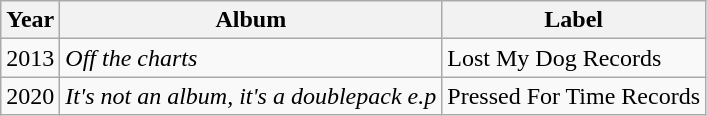<table class="wikitable">
<tr>
<th>Year</th>
<th>Album</th>
<th>Label</th>
</tr>
<tr>
<td>2013</td>
<td><em>Off the charts</em></td>
<td>Lost My Dog Records</td>
</tr>
<tr>
<td>2020</td>
<td><em>It's not an album, it's a doublepack e.p</em></td>
<td>Pressed For Time Records</td>
</tr>
</table>
